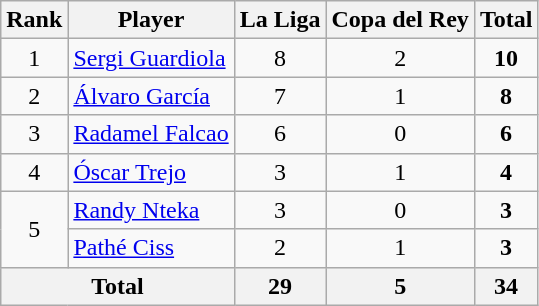<table class="wikitable" style="text-align:center;">
<tr>
<th>Rank</th>
<th>Player</th>
<th>La Liga</th>
<th>Copa del Rey</th>
<th>Total</th>
</tr>
<tr>
<td>1</td>
<td align=left> <a href='#'>Sergi Guardiola</a></td>
<td>8</td>
<td>2</td>
<td><strong>10</strong></td>
</tr>
<tr>
<td>2</td>
<td align=left> <a href='#'>Álvaro García</a></td>
<td>7</td>
<td>1</td>
<td><strong>8</strong></td>
</tr>
<tr>
<td>3</td>
<td align=left> <a href='#'>Radamel Falcao</a></td>
<td>6</td>
<td>0</td>
<td><strong>6</strong></td>
</tr>
<tr>
<td>4</td>
<td align=left> <a href='#'>Óscar Trejo</a></td>
<td>3</td>
<td>1</td>
<td><strong>4</strong></td>
</tr>
<tr>
<td rowspan=2>5</td>
<td align=left> <a href='#'>Randy Nteka</a></td>
<td>3</td>
<td>0</td>
<td><strong>3</strong></td>
</tr>
<tr>
<td align=left> <a href='#'>Pathé Ciss</a></td>
<td>2</td>
<td>1</td>
<td><strong>3</strong></td>
</tr>
<tr>
<th colspan=2>Total</th>
<th>29</th>
<th>5</th>
<th>34</th>
</tr>
</table>
